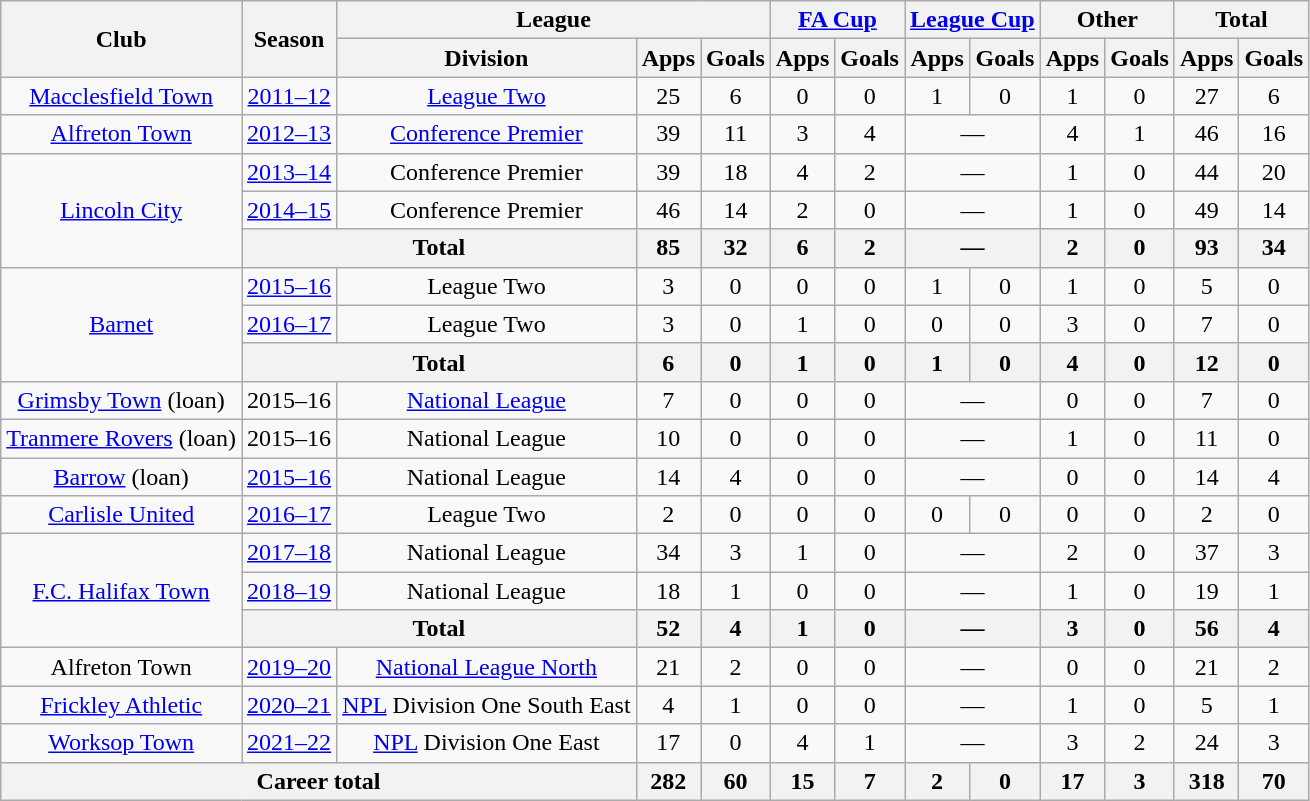<table class="wikitable" style="text-align:center">
<tr>
<th rowspan="2">Club</th>
<th rowspan="2">Season</th>
<th colspan="3">League</th>
<th colspan="2"><a href='#'>FA Cup</a></th>
<th colspan="2"><a href='#'>League Cup</a></th>
<th colspan="2">Other</th>
<th colspan="2">Total</th>
</tr>
<tr>
<th>Division</th>
<th>Apps</th>
<th>Goals</th>
<th>Apps</th>
<th>Goals</th>
<th>Apps</th>
<th>Goals</th>
<th>Apps</th>
<th>Goals</th>
<th>Apps</th>
<th>Goals</th>
</tr>
<tr>
<td><a href='#'>Macclesfield Town</a></td>
<td><a href='#'>2011–12</a></td>
<td><a href='#'>League Two</a></td>
<td>25</td>
<td>6</td>
<td>0</td>
<td>0</td>
<td>1</td>
<td>0</td>
<td>1</td>
<td>0</td>
<td>27</td>
<td>6</td>
</tr>
<tr>
<td><a href='#'>Alfreton Town</a></td>
<td><a href='#'>2012–13</a></td>
<td><a href='#'>Conference Premier</a></td>
<td>39</td>
<td>11</td>
<td>3</td>
<td>4</td>
<td colspan=2>—</td>
<td>4</td>
<td>1</td>
<td>46</td>
<td>16</td>
</tr>
<tr>
<td rowspan="3"><a href='#'>Lincoln City</a></td>
<td><a href='#'>2013–14</a></td>
<td>Conference Premier</td>
<td>39</td>
<td>18</td>
<td>4</td>
<td>2</td>
<td colspan=2>—</td>
<td>1</td>
<td>0</td>
<td>44</td>
<td>20</td>
</tr>
<tr>
<td><a href='#'>2014–15</a></td>
<td>Conference Premier</td>
<td>46</td>
<td>14</td>
<td>2</td>
<td>0</td>
<td colspan=2>—</td>
<td>1</td>
<td>0</td>
<td>49</td>
<td>14</td>
</tr>
<tr>
<th colspan="2">Total</th>
<th>85</th>
<th>32</th>
<th>6</th>
<th>2</th>
<th colspan=2>—</th>
<th>2</th>
<th>0</th>
<th>93</th>
<th>34</th>
</tr>
<tr>
<td rowspan="3"><a href='#'>Barnet</a></td>
<td><a href='#'>2015–16</a></td>
<td>League Two</td>
<td>3</td>
<td>0</td>
<td>0</td>
<td>0</td>
<td>1</td>
<td>0</td>
<td>1</td>
<td>0</td>
<td>5</td>
<td>0</td>
</tr>
<tr>
<td><a href='#'>2016–17</a></td>
<td>League Two</td>
<td>3</td>
<td>0</td>
<td>1</td>
<td>0</td>
<td>0</td>
<td>0</td>
<td>3</td>
<td>0</td>
<td>7</td>
<td>0</td>
</tr>
<tr>
<th colspan="2">Total</th>
<th>6</th>
<th>0</th>
<th>1</th>
<th>0</th>
<th>1</th>
<th>0</th>
<th>4</th>
<th>0</th>
<th>12</th>
<th>0</th>
</tr>
<tr>
<td><a href='#'>Grimsby Town</a> (loan)</td>
<td>2015–16</td>
<td><a href='#'>National League</a></td>
<td>7</td>
<td>0</td>
<td>0</td>
<td>0</td>
<td colspan=2>—</td>
<td>0</td>
<td>0</td>
<td>7</td>
<td>0</td>
</tr>
<tr>
<td><a href='#'>Tranmere Rovers</a> (loan)</td>
<td>2015–16</td>
<td>National League</td>
<td>10</td>
<td>0</td>
<td>0</td>
<td>0</td>
<td colspan=2>—</td>
<td>1</td>
<td>0</td>
<td>11</td>
<td>0</td>
</tr>
<tr>
<td><a href='#'>Barrow</a> (loan)</td>
<td><a href='#'>2015–16</a></td>
<td>National League</td>
<td>14</td>
<td>4</td>
<td>0</td>
<td>0</td>
<td colspan=2>—</td>
<td>0</td>
<td>0</td>
<td>14</td>
<td>4</td>
</tr>
<tr>
<td><a href='#'>Carlisle United</a></td>
<td><a href='#'>2016–17</a></td>
<td>League Two</td>
<td>2</td>
<td>0</td>
<td>0</td>
<td>0</td>
<td>0</td>
<td>0</td>
<td>0</td>
<td>0</td>
<td>2</td>
<td>0</td>
</tr>
<tr>
<td rowspan="3"><a href='#'>F.C. Halifax Town</a></td>
<td><a href='#'>2017–18</a></td>
<td>National League</td>
<td>34</td>
<td>3</td>
<td>1</td>
<td>0</td>
<td colspan=2>—</td>
<td>2</td>
<td>0</td>
<td>37</td>
<td>3</td>
</tr>
<tr>
<td><a href='#'>2018–19</a></td>
<td>National League</td>
<td>18</td>
<td>1</td>
<td>0</td>
<td>0</td>
<td colspan=2>—</td>
<td>1</td>
<td>0</td>
<td>19</td>
<td>1</td>
</tr>
<tr>
<th colspan="2">Total</th>
<th>52</th>
<th>4</th>
<th>1</th>
<th>0</th>
<th colspan=2>—</th>
<th>3</th>
<th>0</th>
<th>56</th>
<th>4</th>
</tr>
<tr>
<td>Alfreton Town</td>
<td><a href='#'>2019–20</a></td>
<td><a href='#'>National League North</a></td>
<td>21</td>
<td>2</td>
<td>0</td>
<td>0</td>
<td colspan=2>—</td>
<td>0</td>
<td>0</td>
<td>21</td>
<td>2</td>
</tr>
<tr>
<td><a href='#'>Frickley Athletic</a></td>
<td><a href='#'>2020–21</a></td>
<td><a href='#'>NPL</a> Division One South East</td>
<td>4</td>
<td>1</td>
<td>0</td>
<td>0</td>
<td colspan=2>—</td>
<td>1</td>
<td>0</td>
<td>5</td>
<td>1</td>
</tr>
<tr>
<td><a href='#'>Worksop Town</a></td>
<td><a href='#'>2021–22</a></td>
<td><a href='#'>NPL</a> Division One East</td>
<td>17</td>
<td>0</td>
<td>4</td>
<td>1</td>
<td colspan=2>—</td>
<td>3</td>
<td>2</td>
<td>24</td>
<td>3</td>
</tr>
<tr>
<th colspan=3>Career total</th>
<th>282</th>
<th>60</th>
<th>15</th>
<th>7</th>
<th>2</th>
<th>0</th>
<th>17</th>
<th>3</th>
<th>318</th>
<th>70</th>
</tr>
</table>
